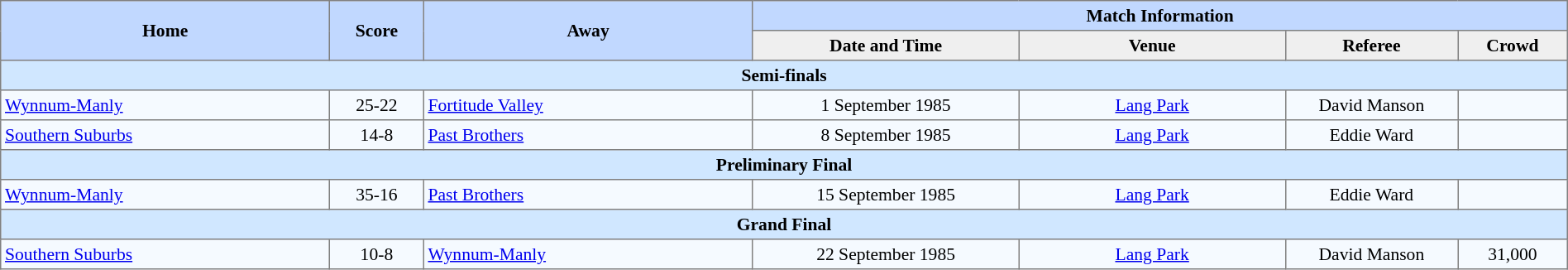<table border=1 style="border-collapse:collapse; font-size:90%; text-align:center;" cellpadding=3 cellspacing=0 width=100%>
<tr bgcolor=#C1D8FF>
<th rowspan=2 width=21%>Home</th>
<th rowspan=2 width=6%>Score</th>
<th rowspan=2 width=21%>Away</th>
<th colspan=6>Match Information</th>
</tr>
<tr bgcolor=#EFEFEF>
<th width=17%>Date and Time</th>
<th width=17%>Venue</th>
<th width=11%>Referee</th>
<th width=7%>Crowd</th>
</tr>
<tr bgcolor="#D0E7FF">
<td colspan=7><strong>Semi-finals</strong></td>
</tr>
<tr bgcolor=#F5FAFF>
<td align=left> <a href='#'>Wynnum-Manly</a></td>
<td>25-22</td>
<td align=left> <a href='#'>Fortitude Valley</a></td>
<td>1 September 1985</td>
<td><a href='#'>Lang Park</a></td>
<td>David Manson</td>
<td></td>
</tr>
<tr bgcolor=#F5FAFF>
<td align=left> <a href='#'>Southern Suburbs</a></td>
<td>14-8</td>
<td align=left> <a href='#'>Past Brothers</a></td>
<td>8 September 1985</td>
<td><a href='#'>Lang Park</a></td>
<td>Eddie Ward</td>
<td></td>
</tr>
<tr bgcolor="#D0E7FF">
<td colspan=7><strong>Preliminary Final</strong></td>
</tr>
<tr bgcolor=#F5FAFF>
<td align=left> <a href='#'>Wynnum-Manly</a></td>
<td>35-16</td>
<td align=left> <a href='#'>Past Brothers</a></td>
<td>15 September 1985</td>
<td><a href='#'>Lang Park</a></td>
<td>Eddie Ward</td>
<td></td>
</tr>
<tr bgcolor="#D0E7FF">
<td colspan=7><strong>Grand Final</strong></td>
</tr>
<tr bgcolor=#F5FAFF>
<td align=left> <a href='#'>Southern Suburbs</a></td>
<td>10-8</td>
<td align=left> <a href='#'>Wynnum-Manly</a></td>
<td>22 September 1985</td>
<td><a href='#'>Lang Park</a></td>
<td>David Manson</td>
<td>31,000</td>
</tr>
</table>
